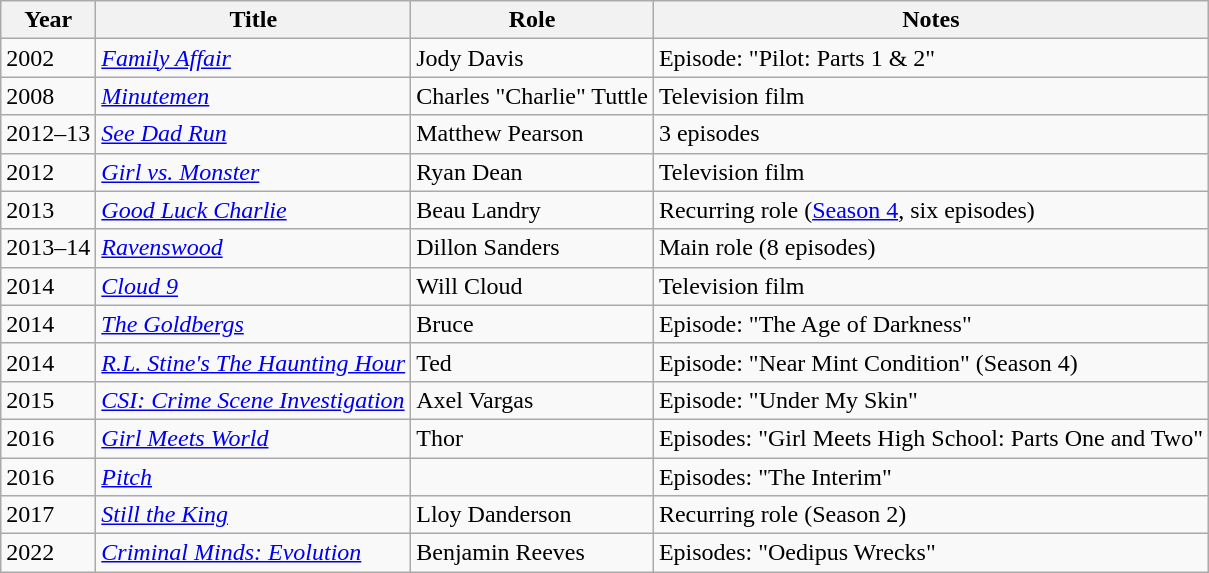<table class="wikitable sortable">
<tr>
<th>Year</th>
<th>Title</th>
<th>Role</th>
<th class="unsortable">Notes</th>
</tr>
<tr>
<td>2002</td>
<td><em><a href='#'>Family Affair</a></em></td>
<td>Jody Davis</td>
<td>Episode: "Pilot: Parts 1 & 2"</td>
</tr>
<tr>
<td>2008</td>
<td><em><a href='#'>Minutemen</a></em></td>
<td>Charles "Charlie" Tuttle</td>
<td>Television film</td>
</tr>
<tr>
<td>2012–13</td>
<td><em><a href='#'>See Dad Run</a></em></td>
<td>Matthew Pearson</td>
<td>3 episodes</td>
</tr>
<tr>
<td>2012</td>
<td><em><a href='#'>Girl vs. Monster</a></em></td>
<td>Ryan Dean</td>
<td>Television film</td>
</tr>
<tr>
<td>2013</td>
<td><em><a href='#'>Good Luck Charlie</a></em></td>
<td>Beau Landry</td>
<td>Recurring role (<a href='#'>Season 4</a>, six episodes)</td>
</tr>
<tr>
<td>2013–14</td>
<td><em><a href='#'>Ravenswood</a></em></td>
<td>Dillon Sanders</td>
<td>Main role (8 episodes)</td>
</tr>
<tr>
<td>2014</td>
<td><em><a href='#'>Cloud 9</a></em></td>
<td>Will Cloud</td>
<td>Television film</td>
</tr>
<tr>
<td>2014</td>
<td><em><a href='#'>The Goldbergs</a></em></td>
<td>Bruce</td>
<td>Episode: "The Age of Darkness"</td>
</tr>
<tr>
<td>2014</td>
<td><em><a href='#'>R.L. Stine's The Haunting Hour</a></em></td>
<td>Ted</td>
<td>Episode: "Near Mint Condition" (Season 4)</td>
</tr>
<tr>
<td>2015</td>
<td><em><a href='#'>CSI: Crime Scene Investigation</a></em></td>
<td>Axel Vargas</td>
<td>Episode: "Under My Skin"</td>
</tr>
<tr>
<td>2016</td>
<td><em><a href='#'>Girl Meets World</a></em></td>
<td>Thor</td>
<td>Episodes: "Girl Meets High School: Parts One and Two"</td>
</tr>
<tr>
<td>2016</td>
<td><em><a href='#'>Pitch</a></em></td>
<td></td>
<td>Episodes: "The Interim"</td>
</tr>
<tr>
<td>2017</td>
<td><em><a href='#'>Still the King</a></em></td>
<td>Lloy Danderson</td>
<td>Recurring role (Season 2)</td>
</tr>
<tr>
<td>2022</td>
<td><em><a href='#'>Criminal Minds: Evolution</a></em></td>
<td>Benjamin Reeves</td>
<td>Episodes: "Oedipus Wrecks"</td>
</tr>
</table>
